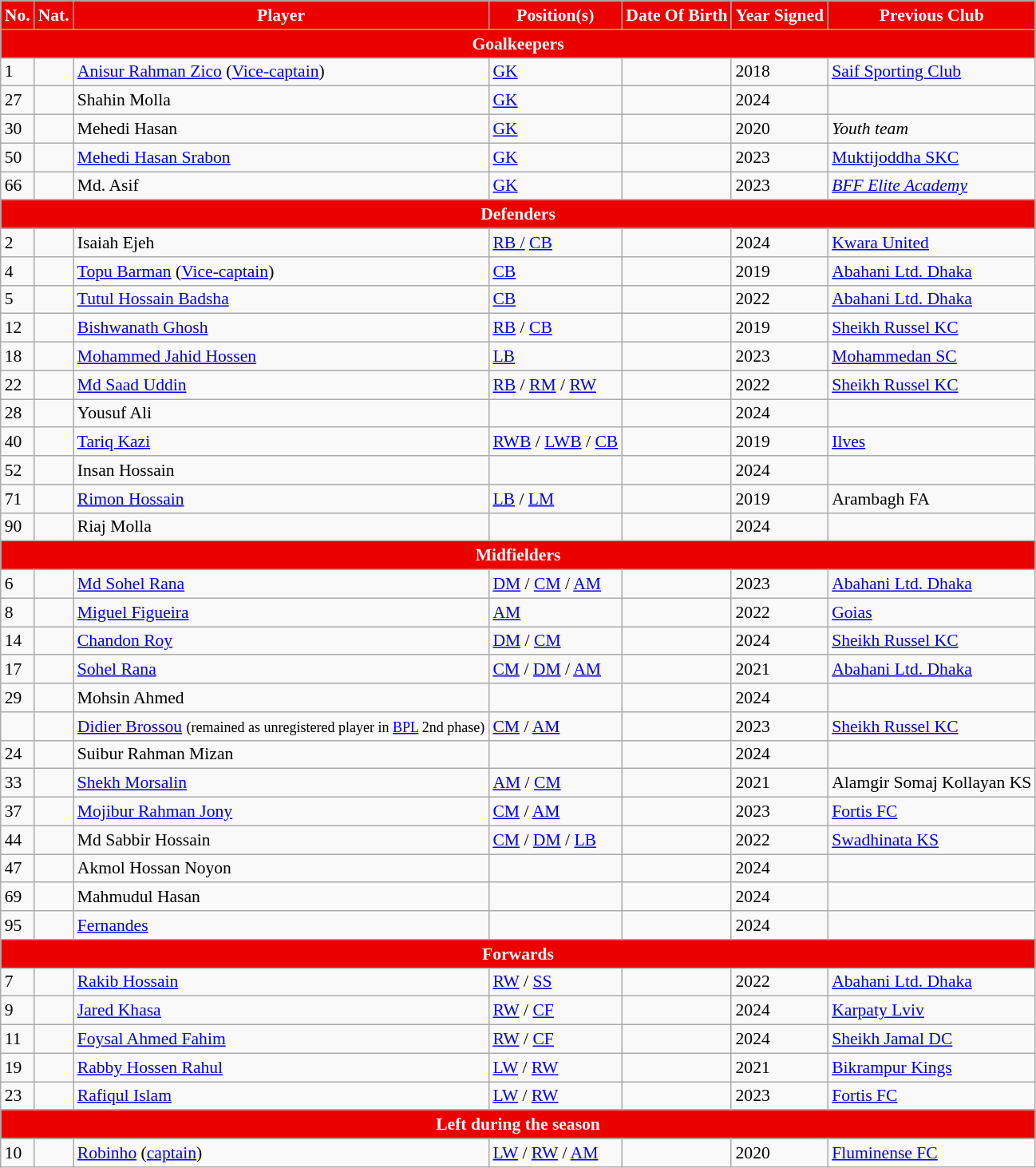<table class="wikitable sortable" style="text-align:left; font-size:90%;">
<tr>
<th style="background:#EB0000; color:white; text-align:center;">No.</th>
<th style="background:#EB0000; color:white; text-align:center;">Nat.</th>
<th style="background:#EB0000; color:white; text-align:center;">Player</th>
<th style="background:#EB0000; color:white; text-align:center;">Position(s)</th>
<th style="background:#EB0000; color:white; text-align:center;">Date Of Birth</th>
<th style="background:#EB0000; color:white; text-align:center;">Year Signed</th>
<th style="background:#EB0000; color:white; text-align:center;">Previous Club</th>
</tr>
<tr>
<th colspan="7" style="background:#EB0000; color:white; text-align:center"><strong>Goalkeepers</strong></th>
</tr>
<tr>
<td>1</td>
<td></td>
<td><a href='#'>Anisur Rahman Zico</a> (<a href='#'>Vice-captain</a>)</td>
<td><a href='#'>GK</a></td>
<td></td>
<td>2018</td>
<td><a href='#'>Saif Sporting Club</a></td>
</tr>
<tr>
<td>27</td>
<td></td>
<td>Shahin Molla</td>
<td><a href='#'>GK</a></td>
<td></td>
<td>2024</td>
<td></td>
</tr>
<tr>
<td>30</td>
<td></td>
<td>Mehedi Hasan</td>
<td><a href='#'>GK</a></td>
<td></td>
<td>2020</td>
<td><em>Youth team</em></td>
</tr>
<tr>
<td>50</td>
<td></td>
<td><a href='#'>Mehedi Hasan Srabon</a></td>
<td><a href='#'>GK</a></td>
<td></td>
<td>2023</td>
<td><a href='#'>Muktijoddha SKC</a></td>
</tr>
<tr>
<td>66</td>
<td></td>
<td>Md. Asif</td>
<td><a href='#'>GK</a></td>
<td></td>
<td>2023</td>
<td><a href='#'><em>BFF Elite Academy</em></a></td>
</tr>
<tr>
<th colspan="7" style="background:#EB0000; color:white; text-align:center"><strong>Defenders</strong></th>
</tr>
<tr>
<td>2</td>
<td></td>
<td>Isaiah Ejeh</td>
<td><a href='#'>RB /</a> <a href='#'>CB</a></td>
<td></td>
<td>2024</td>
<td> <a href='#'>Kwara United</a></td>
</tr>
<tr>
<td>4</td>
<td></td>
<td><a href='#'>Topu Barman</a> (<a href='#'>Vice-captain</a>)</td>
<td><a href='#'>CB</a></td>
<td></td>
<td>2019</td>
<td><a href='#'>Abahani Ltd. Dhaka</a></td>
</tr>
<tr>
<td>5</td>
<td></td>
<td><a href='#'>Tutul Hossain Badsha</a></td>
<td><a href='#'>CB</a></td>
<td></td>
<td>2022</td>
<td><a href='#'>Abahani Ltd. Dhaka</a></td>
</tr>
<tr>
<td>12</td>
<td></td>
<td><a href='#'>Bishwanath Ghosh</a></td>
<td><a href='#'>RB</a> / <a href='#'>CB</a></td>
<td></td>
<td>2019</td>
<td><a href='#'>Sheikh Russel KC</a></td>
</tr>
<tr>
<td>18</td>
<td></td>
<td><a href='#'>Mohammed Jahid Hossen</a></td>
<td><a href='#'>LB</a></td>
<td></td>
<td>2023</td>
<td><a href='#'>Mohammedan SC</a></td>
</tr>
<tr>
<td>22</td>
<td></td>
<td><a href='#'>Md Saad Uddin</a></td>
<td><a href='#'>RB</a> / <a href='#'>RM</a> / <a href='#'>RW</a></td>
<td></td>
<td>2022</td>
<td><a href='#'>Sheikh Russel KC</a></td>
</tr>
<tr>
<td>28</td>
<td></td>
<td>Yousuf Ali</td>
<td></td>
<td></td>
<td>2024</td>
<td></td>
</tr>
<tr>
<td>40</td>
<td></td>
<td><a href='#'>Tariq Kazi</a></td>
<td><a href='#'>RWB</a> / <a href='#'>LWB</a> / <a href='#'>CB</a></td>
<td></td>
<td>2019</td>
<td> <a href='#'>Ilves</a></td>
</tr>
<tr>
<td>52</td>
<td></td>
<td>Insan Hossain</td>
<td></td>
<td></td>
<td>2024</td>
<td></td>
</tr>
<tr>
<td>71</td>
<td></td>
<td><a href='#'>Rimon Hossain</a></td>
<td><a href='#'>LB</a> / <a href='#'>LM</a></td>
<td></td>
<td>2019</td>
<td>Arambagh FA</td>
</tr>
<tr>
<td>90</td>
<td></td>
<td>Riaj Molla</td>
<td></td>
<td></td>
<td>2024</td>
<td></td>
</tr>
<tr>
<th colspan="7" style="background:#EB0000; color:white; text-align:center"><strong>Midfielders</strong></th>
</tr>
<tr>
<td>6</td>
<td></td>
<td><a href='#'>Md Sohel Rana</a></td>
<td><a href='#'>DM</a> / <a href='#'>CM</a> / <a href='#'>AM</a></td>
<td></td>
<td>2023</td>
<td><a href='#'>Abahani Ltd. Dhaka</a></td>
</tr>
<tr>
<td>8</td>
<td></td>
<td><a href='#'>Miguel Figueira</a></td>
<td><a href='#'>AM</a></td>
<td></td>
<td>2022</td>
<td> <a href='#'>Goias</a></td>
</tr>
<tr>
<td>14</td>
<td></td>
<td><a href='#'>Chandon Roy</a></td>
<td><a href='#'>DM</a> / <a href='#'>CM</a></td>
<td></td>
<td>2024</td>
<td><a href='#'>Sheikh Russel KC</a></td>
</tr>
<tr>
<td>17</td>
<td></td>
<td><a href='#'>Sohel Rana</a></td>
<td><a href='#'>CM</a> / <a href='#'>DM</a> / <a href='#'>AM</a></td>
<td></td>
<td>2021</td>
<td><a href='#'>Abahani Ltd. Dhaka</a></td>
</tr>
<tr>
<td>29</td>
<td></td>
<td>Mohsin Ahmed</td>
<td></td>
<td></td>
<td>2024</td>
<td></td>
</tr>
<tr>
<td></td>
<td></td>
<td><a href='#'>Didier Brossou</a> <small>(remained as unregistered player in <a href='#'>BPL</a> 2nd phase)</small></td>
<td><a href='#'>CM</a> / <a href='#'>AM</a></td>
<td></td>
<td>2023</td>
<td><a href='#'>Sheikh Russel KC</a></td>
</tr>
<tr>
<td>24</td>
<td></td>
<td>Suibur Rahman Mizan</td>
<td></td>
<td></td>
<td>2024</td>
<td></td>
</tr>
<tr>
<td>33</td>
<td></td>
<td><a href='#'>Shekh Morsalin</a></td>
<td><a href='#'>AM</a> / <a href='#'>CM</a></td>
<td></td>
<td>2021</td>
<td>Alamgir Somaj Kollayan KS</td>
</tr>
<tr>
<td>37</td>
<td></td>
<td><a href='#'>Mojibur Rahman Jony</a></td>
<td><a href='#'>CM</a> / <a href='#'>AM</a></td>
<td></td>
<td>2023</td>
<td><a href='#'>Fortis FC</a></td>
</tr>
<tr>
<td>44</td>
<td></td>
<td>Md Sabbir Hossain</td>
<td><a href='#'>CM</a> / <a href='#'>DM</a> / <a href='#'>LB</a></td>
<td></td>
<td>2022</td>
<td><a href='#'>Swadhinata KS</a></td>
</tr>
<tr>
<td>47</td>
<td></td>
<td>Akmol Hossan Noyon</td>
<td></td>
<td></td>
<td>2024</td>
<td></td>
</tr>
<tr>
<td>69</td>
<td></td>
<td>Mahmudul Hasan</td>
<td></td>
<td></td>
<td>2024</td>
<td></td>
</tr>
<tr>
<td>95</td>
<td></td>
<td><a href='#'>Fernandes</a></td>
<td></td>
<td></td>
<td>2024</td>
<td></td>
</tr>
<tr>
<th colspan="7" style="background:#EB0000; color:white; text-align:center"><strong>Forwards</strong></th>
</tr>
<tr>
<td>7</td>
<td></td>
<td><a href='#'>Rakib Hossain</a></td>
<td><a href='#'>RW</a> / <a href='#'>SS</a></td>
<td></td>
<td>2022</td>
<td><a href='#'>Abahani Ltd. Dhaka</a></td>
</tr>
<tr>
<td>9</td>
<td></td>
<td><a href='#'>Jared Khasa</a></td>
<td><a href='#'>RW</a> / <a href='#'>CF</a></td>
<td></td>
<td>2024</td>
<td> <a href='#'>Karpaty Lviv</a></td>
</tr>
<tr>
<td>11</td>
<td></td>
<td><a href='#'>Foysal Ahmed Fahim</a></td>
<td><a href='#'>RW</a> / <a href='#'>CF</a></td>
<td></td>
<td>2024</td>
<td><a href='#'>Sheikh Jamal DC</a></td>
</tr>
<tr>
<td>19</td>
<td></td>
<td><a href='#'>Rabby Hossen Rahul</a></td>
<td><a href='#'>LW</a> / <a href='#'>RW</a></td>
<td></td>
<td>2021</td>
<td><a href='#'>Bikrampur Kings</a></td>
</tr>
<tr>
<td>23</td>
<td></td>
<td><a href='#'>Rafiqul Islam</a></td>
<td><a href='#'>LW</a> / <a href='#'>RW</a></td>
<td></td>
<td>2023</td>
<td><a href='#'>Fortis FC</a></td>
</tr>
<tr>
<th colspan="7" style="background:#EB0000; color:white; text-align:center"><strong>Left during the season</strong></th>
</tr>
<tr>
<td>10</td>
<td></td>
<td><a href='#'>Robinho</a> (<a href='#'>captain</a>)</td>
<td><a href='#'>LW</a> / <a href='#'>RW</a> / <a href='#'>AM</a></td>
<td></td>
<td>2020</td>
<td> <a href='#'>Fluminense FC</a></td>
</tr>
</table>
